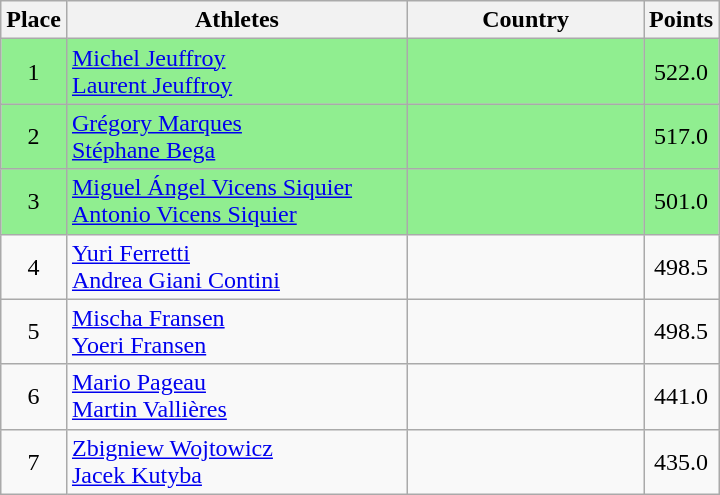<table class="wikitable">
<tr>
<th>Place</th>
<th width=220px>Athletes</th>
<th width=150px>Country</th>
<th>Points</th>
</tr>
<tr bgcolor=lightgreen>
<td align=center>1</td>
<td><a href='#'>Michel Jeuffroy</a><br><a href='#'>Laurent Jeuffroy</a></td>
<td></td>
<td align=center>522.0</td>
</tr>
<tr bgcolor=lightgreen>
<td align=center>2</td>
<td><a href='#'>Grégory Marques</a><br><a href='#'>Stéphane Bega</a></td>
<td></td>
<td align=center>517.0</td>
</tr>
<tr bgcolor=lightgreen>
<td align=center>3</td>
<td><a href='#'>Miguel Ángel Vicens Siquier</a><br><a href='#'>Antonio Vicens Siquier</a></td>
<td></td>
<td align=center>501.0</td>
</tr>
<tr>
<td align=center>4</td>
<td><a href='#'>Yuri Ferretti</a><br><a href='#'>Andrea Giani Contini</a></td>
<td></td>
<td align=center>498.5</td>
</tr>
<tr>
<td align=center>5</td>
<td><a href='#'>Mischa Fransen</a><br><a href='#'>Yoeri Fransen</a></td>
<td></td>
<td align=center>498.5</td>
</tr>
<tr>
<td align=center>6</td>
<td><a href='#'>Mario Pageau</a><br><a href='#'>Martin Vallières</a></td>
<td></td>
<td align=center>441.0</td>
</tr>
<tr>
<td align=center>7</td>
<td><a href='#'>Zbigniew Wojtowicz</a><br><a href='#'>Jacek Kutyba</a></td>
<td></td>
<td align=center>435.0</td>
</tr>
</table>
